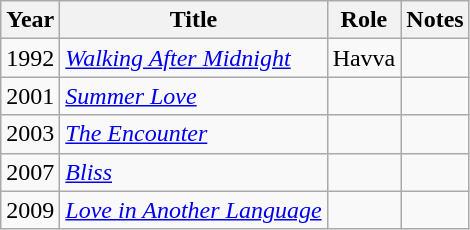<table class="wikitable sortable">
<tr>
<th>Year</th>
<th>Title</th>
<th>Role</th>
<th class="unsortable">Notes</th>
</tr>
<tr>
<td>1992</td>
<td><em><a href='#'>Walking After Midnight</a></em></td>
<td>Havva</td>
<td></td>
</tr>
<tr>
<td>2001</td>
<td><em><a href='#'>Summer Love</a></em></td>
<td></td>
<td></td>
</tr>
<tr>
<td>2003</td>
<td><em><a href='#'>The Encounter</a></em></td>
<td></td>
<td></td>
</tr>
<tr>
<td>2007</td>
<td><em><a href='#'>Bliss</a></em></td>
<td></td>
<td></td>
</tr>
<tr>
<td>2009</td>
<td><em><a href='#'>Love in Another Language</a></em></td>
<td></td>
<td></td>
</tr>
</table>
